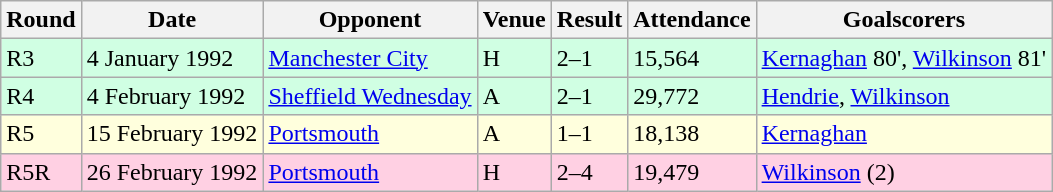<table class="wikitable">
<tr>
<th>Round</th>
<th>Date</th>
<th>Opponent</th>
<th>Venue</th>
<th>Result</th>
<th>Attendance</th>
<th>Goalscorers</th>
</tr>
<tr style="background-color: #d0ffe3;">
<td>R3</td>
<td>4 January 1992</td>
<td><a href='#'>Manchester City</a></td>
<td>H</td>
<td>2–1</td>
<td>15,564</td>
<td><a href='#'>Kernaghan</a> 80', <a href='#'>Wilkinson</a> 81'</td>
</tr>
<tr style="background-color: #d0ffe3;">
<td>R4</td>
<td>4 February 1992</td>
<td><a href='#'>Sheffield Wednesday</a></td>
<td>A</td>
<td>2–1</td>
<td>29,772</td>
<td><a href='#'>Hendrie</a>, <a href='#'>Wilkinson</a></td>
</tr>
<tr style="background-color: #ffffdd;">
<td>R5</td>
<td>15 February 1992</td>
<td><a href='#'>Portsmouth</a></td>
<td>A</td>
<td>1–1</td>
<td>18,138</td>
<td><a href='#'>Kernaghan</a></td>
</tr>
<tr style="background-color: #ffd0e3;">
<td>R5R</td>
<td>26 February 1992</td>
<td><a href='#'>Portsmouth</a></td>
<td>H</td>
<td>2–4</td>
<td>19,479</td>
<td><a href='#'>Wilkinson</a> (2)</td>
</tr>
</table>
